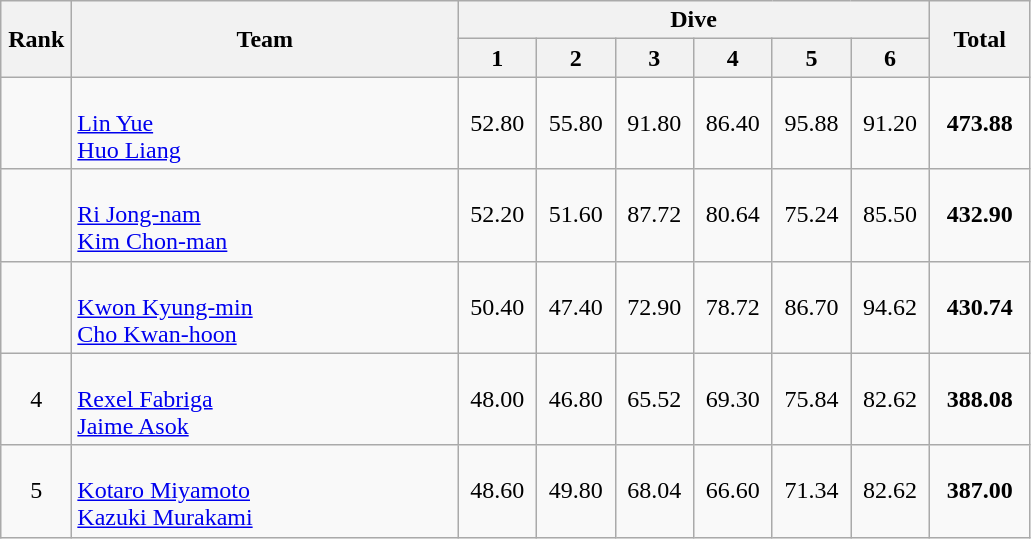<table class=wikitable style="text-align:center">
<tr>
<th rowspan="2" width=40>Rank</th>
<th rowspan="2" width=250>Team</th>
<th colspan="6">Dive</th>
<th rowspan="2" width=60>Total</th>
</tr>
<tr>
<th width=45>1</th>
<th width=45>2</th>
<th width=45>3</th>
<th width=45>4</th>
<th width=45>5</th>
<th width=45>6</th>
</tr>
<tr>
<td></td>
<td align=left><br><a href='#'>Lin Yue</a><br><a href='#'>Huo Liang</a></td>
<td>52.80</td>
<td>55.80</td>
<td>91.80</td>
<td>86.40</td>
<td>95.88</td>
<td>91.20</td>
<td><strong>473.88</strong></td>
</tr>
<tr>
<td></td>
<td align=left><br><a href='#'>Ri Jong-nam</a><br><a href='#'>Kim Chon-man</a></td>
<td>52.20</td>
<td>51.60</td>
<td>87.72</td>
<td>80.64</td>
<td>75.24</td>
<td>85.50</td>
<td><strong>432.90</strong></td>
</tr>
<tr>
<td></td>
<td align=left><br><a href='#'>Kwon Kyung-min</a><br><a href='#'>Cho Kwan-hoon</a></td>
<td>50.40</td>
<td>47.40</td>
<td>72.90</td>
<td>78.72</td>
<td>86.70</td>
<td>94.62</td>
<td><strong>430.74</strong></td>
</tr>
<tr>
<td>4</td>
<td align=left><br><a href='#'>Rexel Fabriga</a><br><a href='#'>Jaime Asok</a></td>
<td>48.00</td>
<td>46.80</td>
<td>65.52</td>
<td>69.30</td>
<td>75.84</td>
<td>82.62</td>
<td><strong>388.08</strong></td>
</tr>
<tr>
<td>5</td>
<td align=left><br><a href='#'>Kotaro Miyamoto</a><br><a href='#'>Kazuki Murakami</a></td>
<td>48.60</td>
<td>49.80</td>
<td>68.04</td>
<td>66.60</td>
<td>71.34</td>
<td>82.62</td>
<td><strong>387.00</strong></td>
</tr>
</table>
